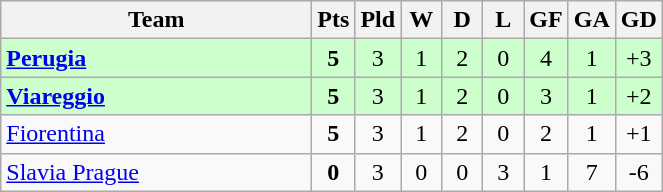<table class="wikitable" style="text-align:center;">
<tr>
<th width=200>Team</th>
<th width=20>Pts</th>
<th width=20>Pld</th>
<th width=20>W</th>
<th width=20>D</th>
<th width=20>L</th>
<th width=20>GF</th>
<th width=20>GA</th>
<th width=20>GD</th>
</tr>
<tr style="background:#ccffcc">
<td style="text-align:left"><strong> <a href='#'>Perugia</a></strong></td>
<td><strong>5</strong></td>
<td>3</td>
<td>1</td>
<td>2</td>
<td>0</td>
<td>4</td>
<td>1</td>
<td>+3</td>
</tr>
<tr style="background:#ccffcc">
<td style="text-align:left"><strong> <a href='#'>Viareggio</a></strong></td>
<td><strong>5</strong></td>
<td>3</td>
<td>1</td>
<td>2</td>
<td>0</td>
<td>3</td>
<td>1</td>
<td>+2</td>
</tr>
<tr>
<td style="text-align:left"> <a href='#'>Fiorentina</a></td>
<td><strong>5</strong></td>
<td>3</td>
<td>1</td>
<td>2</td>
<td>0</td>
<td>2</td>
<td>1</td>
<td>+1</td>
</tr>
<tr>
<td style="text-align:left"> <a href='#'>Slavia Prague</a></td>
<td><strong>0</strong></td>
<td>3</td>
<td>0</td>
<td>0</td>
<td>3</td>
<td>1</td>
<td>7</td>
<td>-6</td>
</tr>
</table>
